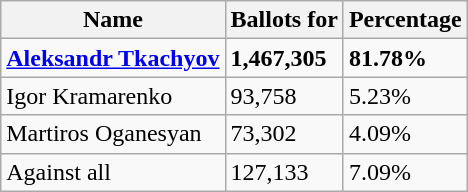<table class="wikitable">
<tr>
<th>Name</th>
<th>Ballots for</th>
<th>Percentage</th>
</tr>
<tr>
<td><strong><a href='#'>Aleksandr Tkachyov</a></strong></td>
<td><strong>1,467,305</strong></td>
<td><strong>81.78%</strong></td>
</tr>
<tr>
<td>Igor Kramarenko</td>
<td>93,758</td>
<td>5.23%</td>
</tr>
<tr>
<td>Martiros Oganesyan</td>
<td>73,302</td>
<td>4.09%</td>
</tr>
<tr>
<td>Against all</td>
<td>127,133</td>
<td>7.09%</td>
</tr>
</table>
